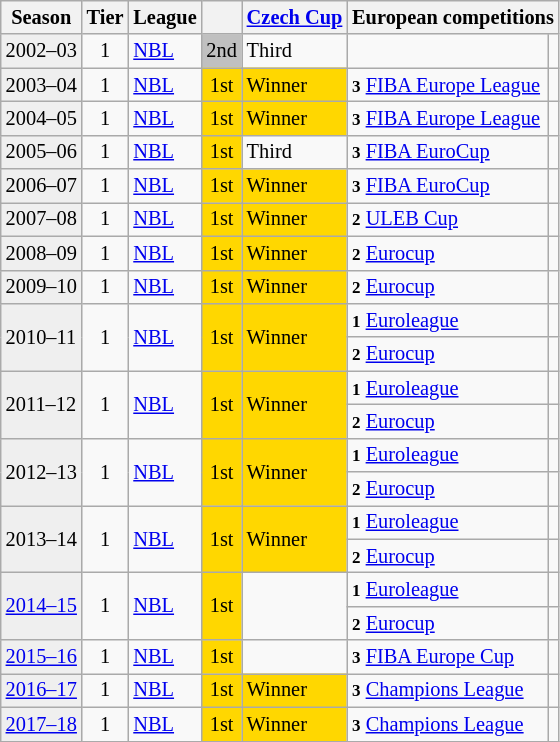<table class="wikitable" style="font-size:85%">
<tr bgcolor=>
<th>Season</th>
<th>Tier</th>
<th>League</th>
<th></th>
<th><a href='#'>Czech Cup</a></th>
<th colspan=2>European competitions</th>
</tr>
<tr>
<td style="background:#efefef;">2002–03</td>
<td align="center">1</td>
<td><a href='#'>NBL</a></td>
<td style="background:silver" align="center">2nd</td>
<td style="background:bronze">Third</td>
<td style="background: "></td>
<td></td>
</tr>
<tr>
<td style="background:#efefef;">2003–04</td>
<td align="center">1</td>
<td><a href='#'>NBL</a></td>
<td style="background:gold" align="center">1st</td>
<td style="background:gold">Winner</td>
<td style="background: "><small><strong>3</strong></small> <a href='#'>FIBA Europe League</a></td>
<td align=center></td>
</tr>
<tr>
<td style="background:#efefef;">2004–05</td>
<td align="center">1</td>
<td><a href='#'>NBL</a></td>
<td style="background:gold" align="center">1st</td>
<td style="background:gold">Winner</td>
<td style="background: "><small><strong>3</strong></small> <a href='#'>FIBA Europe League</a></td>
<td align=center></td>
</tr>
<tr>
<td style="background:#efefef;">2005–06</td>
<td align="center">1</td>
<td><a href='#'>NBL</a></td>
<td style="background:gold" align="center">1st</td>
<td style="background:bronze">Third</td>
<td style="background: "><small><strong>3</strong></small> <a href='#'>FIBA EuroCup</a></td>
<td align=center></td>
</tr>
<tr>
<td style="background:#efefef;">2006–07</td>
<td align="center">1</td>
<td><a href='#'>NBL</a></td>
<td style="background:gold" align="center">1st</td>
<td style="background:gold">Winner</td>
<td style="background: "><small><strong>3</strong></small> <a href='#'>FIBA EuroCup</a></td>
<td align=center></td>
</tr>
<tr>
<td style="background:#efefef;">2007–08</td>
<td align="center">1</td>
<td><a href='#'>NBL</a></td>
<td style="background:gold" align="center">1st</td>
<td style="background:gold">Winner</td>
<td style="background: "><small><strong>2</strong></small> <a href='#'>ULEB Cup</a></td>
<td align=center></td>
</tr>
<tr>
<td style="background:#efefef;">2008–09</td>
<td align="center">1</td>
<td><a href='#'>NBL</a></td>
<td style="background:gold" align="center">1st</td>
<td style="background:gold">Winner</td>
<td style="background: "><small><strong>2</strong></small> <a href='#'>Eurocup</a></td>
<td align=center></td>
</tr>
<tr>
<td style="background:#efefef;">2009–10</td>
<td align="center">1</td>
<td><a href='#'>NBL</a></td>
<td style="background:gold" align="center">1st</td>
<td style="background:gold">Winner</td>
<td><small><strong>2</strong></small> <a href='#'>Eurocup</a></td>
<td align=center></td>
</tr>
<tr>
<td rowspan=2 style="background:#efefef;">2010–11</td>
<td rowspan=2 align="center">1</td>
<td rowspan=2><a href='#'>NBL</a></td>
<td rowspan=2 style="background:gold" align="center">1st</td>
<td rowspan=2 style="background:gold">Winner</td>
<td><small><strong>1</strong></small> <a href='#'>Euroleague</a></td>
<td align=center></td>
</tr>
<tr>
<td><small><strong>2</strong></small> <a href='#'>Eurocup</a></td>
<td align=center></td>
</tr>
<tr>
<td rowspan=2 style="background:#efefef;">2011–12</td>
<td rowspan=2 align="center">1</td>
<td rowspan=2><a href='#'>NBL</a></td>
<td rowspan=2 style="background:gold" align="center">1st</td>
<td rowspan=2 style="background:gold">Winner</td>
<td><small><strong>1</strong></small> <a href='#'>Euroleague</a></td>
<td align=center></td>
</tr>
<tr>
<td><small><strong>2</strong></small> <a href='#'>Eurocup</a></td>
<td align=center></td>
</tr>
<tr>
<td rowspan=2 style="background:#efefef;">2012–13</td>
<td rowspan=2 align="center">1</td>
<td rowspan=2><a href='#'>NBL</a></td>
<td rowspan=2 style="background:gold" align="center">1st</td>
<td rowspan=2 style="background:gold">Winner</td>
<td><small><strong>1</strong></small> <a href='#'>Euroleague</a></td>
<td align=center></td>
</tr>
<tr>
<td><small><strong>2</strong></small> <a href='#'>Eurocup</a></td>
<td align=center></td>
</tr>
<tr>
<td rowspan=2 style="background:#efefef;">2013–14</td>
<td rowspan=2 align="center">1</td>
<td rowspan=2><a href='#'>NBL</a></td>
<td rowspan=2 style="background:gold" align="center">1st</td>
<td rowspan=2 style="background:gold">Winner</td>
<td><small><strong>1</strong></small> <a href='#'>Euroleague</a></td>
<td align=center></td>
</tr>
<tr>
<td><small><strong>2</strong></small> <a href='#'>Eurocup</a></td>
<td align=center></td>
</tr>
<tr>
<td rowspan=2 style="background:#efefef;"><a href='#'>2014–15</a></td>
<td rowspan=2 align="center">1</td>
<td rowspan=2><a href='#'>NBL</a></td>
<td rowspan=2 style="background:gold" align="center">1st</td>
<td rowspan=2></td>
<td><small><strong>1</strong></small> <a href='#'>Euroleague</a></td>
<td align=center></td>
</tr>
<tr>
<td><small><strong>2</strong></small> <a href='#'>Eurocup</a></td>
<td align=center></td>
</tr>
<tr>
<td style="background:#efefef;"><a href='#'>2015–16</a></td>
<td align="center">1</td>
<td><a href='#'>NBL</a></td>
<td style="background:gold" align="center">1st</td>
<td></td>
<td><small><strong>3</strong></small> <a href='#'>FIBA Europe Cup</a></td>
<td align=center></td>
</tr>
<tr>
<td style="background:#efefef;"><a href='#'>2016–17</a></td>
<td align="center">1</td>
<td><a href='#'>NBL</a></td>
<td style="background:gold" align="center">1st</td>
<td bgcolor=gold>Winner</td>
<td><small><strong>3</strong></small> <a href='#'>Champions League</a></td>
<td align=center></td>
</tr>
<tr>
<td style="background:#efefef;"><a href='#'>2017–18</a></td>
<td align="center">1</td>
<td><a href='#'>NBL</a></td>
<td style="background:gold" align="center">1st</td>
<td bgcolor=gold>Winner</td>
<td><small><strong>3</strong></small> <a href='#'>Champions League</a></td>
<td align=center></td>
</tr>
<tr>
</tr>
</table>
